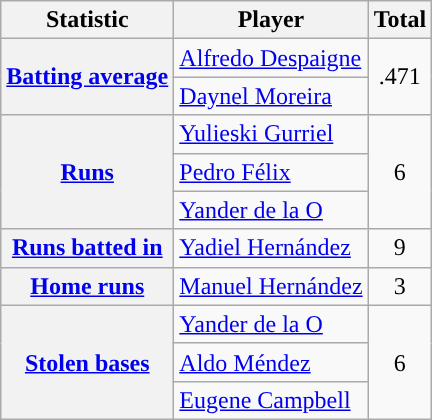<table class="wikitable plainrowheaders">
<tr>
<th scope="col">Statistic</th>
<th scope="col">Player</th>
<th scope="col">Total</th>
</tr>
<tr>
<th scope="row" rowspan=2><a href='#'>Batting average</a></th>
<td> <a href='#'>Alfredo Despaigne</a></td>
<td align=center rowspan=2>.471</td>
</tr>
<tr>
<td> <a href='#'>Daynel Moreira</a></td>
</tr>
<tr>
<th scope="row" rowspan=3><a href='#'>Runs</a></th>
<td> <a href='#'>Yulieski Gurriel</a></td>
<td align=center rowspan=3>6</td>
</tr>
<tr>
<td> <a href='#'>Pedro Félix</a></td>
</tr>
<tr>
<td> <a href='#'>Yander de la O</a></td>
</tr>
<tr>
<th scope="row"><a href='#'>Runs batted in</a></th>
<td> <a href='#'>Yadiel Hernández</a></td>
<td align=center>9</td>
</tr>
<tr>
<th scope="row"><a href='#'>Home runs</a></th>
<td> <a href='#'>Manuel Hernández</a></td>
<td align=center>3</td>
</tr>
<tr>
<th scope="row" rowspan=3><a href='#'>Stolen bases</a></th>
<td> <a href='#'>Yander de la O</a></td>
<td align=center rowspan=3>6</td>
</tr>
<tr>
<td> <a href='#'>Aldo Méndez</a></td>
</tr>
<tr>
<td> <a href='#'>Eugene Campbell</a></td>
</tr>
</table>
